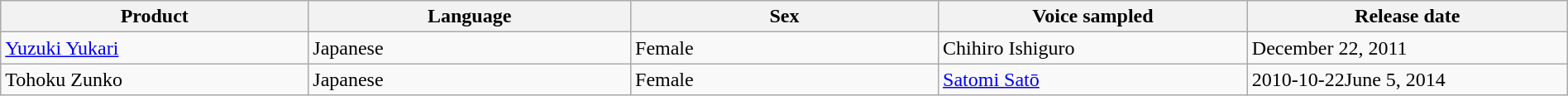<table class="wikitable sortable" style="text-align:left; width:100%">
<tr>
<th width="5%">Product</th>
<th width="5%">Language</th>
<th width="5%">Sex</th>
<th width="5%">Voice sampled</th>
<th width="5%">Release date</th>
</tr>
<tr>
<td><a href='#'>Yuzuki Yukari</a></td>
<td>Japanese</td>
<td>Female</td>
<td>Chihiro Ishiguro</td>
<td>December 22, 2011</td>
</tr>
<tr>
<td>Tohoku Zunko</td>
<td>Japanese</td>
<td>Female</td>
<td><a href='#'>Satomi Satō</a></td>
<td><span>2010-10-22</span>June 5, 2014</td>
</tr>
</table>
